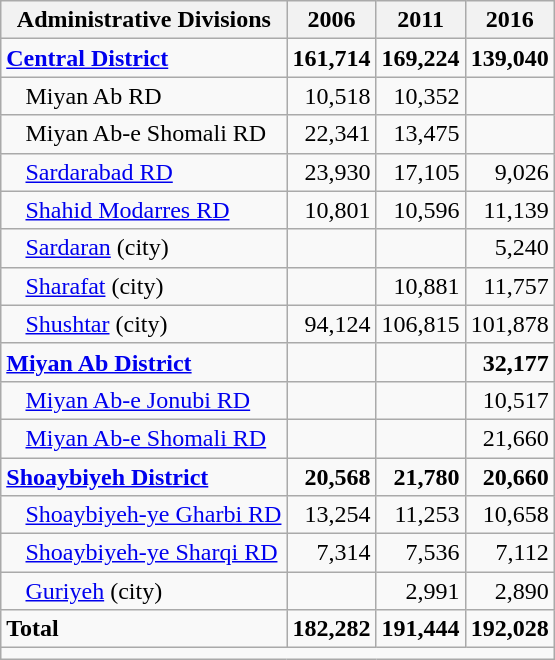<table class="wikitable">
<tr>
<th>Administrative Divisions</th>
<th>2006</th>
<th>2011</th>
<th>2016</th>
</tr>
<tr>
<td><strong><a href='#'>Central District</a></strong></td>
<td style="text-align: right;"><strong>161,714</strong></td>
<td style="text-align: right;"><strong>169,224</strong></td>
<td style="text-align: right;"><strong>139,040</strong></td>
</tr>
<tr>
<td style="padding-left: 1em;">Miyan Ab RD</td>
<td style="text-align: right;">10,518</td>
<td style="text-align: right;">10,352</td>
<td style="text-align: right;"></td>
</tr>
<tr>
<td style="padding-left: 1em;">Miyan Ab-e Shomali RD</td>
<td style="text-align: right;">22,341</td>
<td style="text-align: right;">13,475</td>
<td style="text-align: right;"></td>
</tr>
<tr>
<td style="padding-left: 1em;"><a href='#'>Sardarabad RD</a></td>
<td style="text-align: right;">23,930</td>
<td style="text-align: right;">17,105</td>
<td style="text-align: right;">9,026</td>
</tr>
<tr>
<td style="padding-left: 1em;"><a href='#'>Shahid Modarres RD</a></td>
<td style="text-align: right;">10,801</td>
<td style="text-align: right;">10,596</td>
<td style="text-align: right;">11,139</td>
</tr>
<tr>
<td style="padding-left: 1em;"><a href='#'>Sardaran</a> (city)</td>
<td style="text-align: right;"></td>
<td style="text-align: right;"></td>
<td style="text-align: right;">5,240</td>
</tr>
<tr>
<td style="padding-left: 1em;"><a href='#'>Sharafat</a> (city)</td>
<td style="text-align: right;"></td>
<td style="text-align: right;">10,881</td>
<td style="text-align: right;">11,757</td>
</tr>
<tr>
<td style="padding-left: 1em;"><a href='#'>Shushtar</a> (city)</td>
<td style="text-align: right;">94,124</td>
<td style="text-align: right;">106,815</td>
<td style="text-align: right;">101,878</td>
</tr>
<tr>
<td><strong><a href='#'>Miyan Ab District</a></strong></td>
<td style="text-align: right;"></td>
<td style="text-align: right;"></td>
<td style="text-align: right;"><strong>32,177</strong></td>
</tr>
<tr>
<td style="padding-left: 1em;"><a href='#'>Miyan Ab-e Jonubi RD</a></td>
<td style="text-align: right;"></td>
<td style="text-align: right;"></td>
<td style="text-align: right;">10,517</td>
</tr>
<tr>
<td style="padding-left: 1em;"><a href='#'>Miyan Ab-e Shomali RD</a></td>
<td style="text-align: right;"></td>
<td style="text-align: right;"></td>
<td style="text-align: right;">21,660</td>
</tr>
<tr>
<td><strong><a href='#'>Shoaybiyeh District</a></strong></td>
<td style="text-align: right;"><strong>20,568</strong></td>
<td style="text-align: right;"><strong>21,780</strong></td>
<td style="text-align: right;"><strong>20,660</strong></td>
</tr>
<tr>
<td style="padding-left: 1em;"><a href='#'>Shoaybiyeh-ye Gharbi RD</a></td>
<td style="text-align: right;">13,254</td>
<td style="text-align: right;">11,253</td>
<td style="text-align: right;">10,658</td>
</tr>
<tr>
<td style="padding-left: 1em;"><a href='#'>Shoaybiyeh-ye Sharqi RD</a></td>
<td style="text-align: right;">7,314</td>
<td style="text-align: right;">7,536</td>
<td style="text-align: right;">7,112</td>
</tr>
<tr>
<td style="padding-left: 1em;"><a href='#'>Guriyeh</a> (city)</td>
<td style="text-align: right;"></td>
<td style="text-align: right;">2,991</td>
<td style="text-align: right;">2,890</td>
</tr>
<tr>
<td><strong>Total</strong></td>
<td style="text-align: right;"><strong>182,282</strong></td>
<td style="text-align: right;"><strong>191,444</strong></td>
<td style="text-align: right;"><strong>192,028</strong></td>
</tr>
<tr>
<td colspan=4></td>
</tr>
</table>
